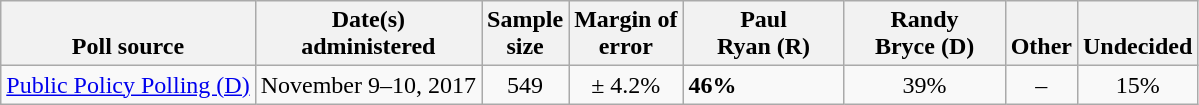<table class="wikitable">
<tr valign= bottom>
<th>Poll source</th>
<th>Date(s)<br>administered</th>
<th>Sample<br>size</th>
<th>Margin of<br>error</th>
<th style="width:100px;">Paul<br>Ryan (R)</th>
<th style="width:100px;">Randy<br>Bryce (D)</th>
<th>Other</th>
<th>Undecided</th>
</tr>
<tr>
<td><a href='#'>Public Policy Polling (D)</a></td>
<td align=center>November 9–10, 2017</td>
<td align=center>549</td>
<td align=center>± 4.2%</td>
<td><strong>46%</strong></td>
<td align=center>39%</td>
<td align=center>–</td>
<td align=center>15%</td>
</tr>
</table>
